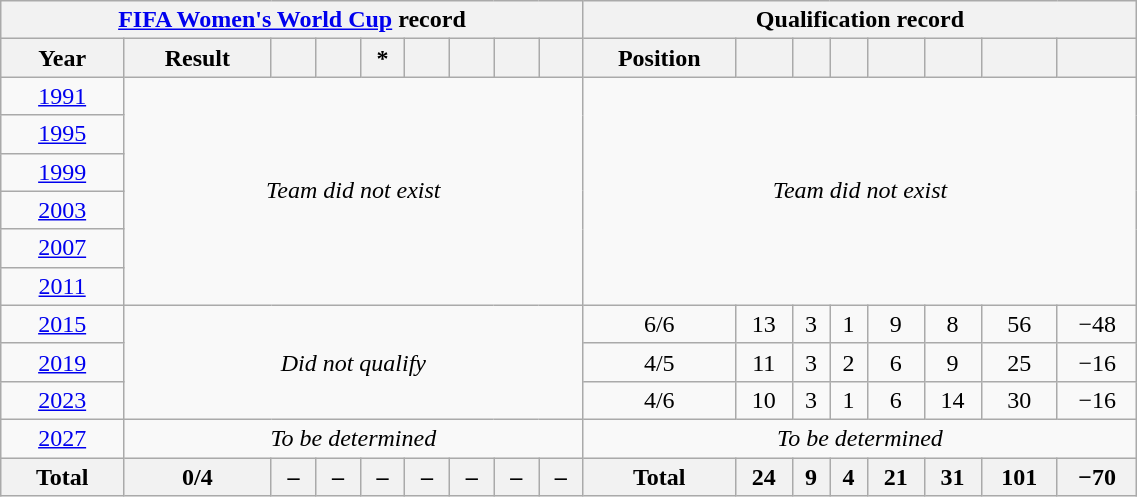<table class="wikitable" style="text-align: center; width:60%;">
<tr>
<th colspan=9><a href='#'>FIFA Women's World Cup</a> record</th>
<th colspan=8>Qualification record</th>
</tr>
<tr>
<th>Year</th>
<th>Result</th>
<th></th>
<th></th>
<th> *</th>
<th></th>
<th></th>
<th></th>
<th></th>
<th>Position</th>
<th></th>
<th></th>
<th></th>
<th></th>
<th></th>
<th></th>
<th></th>
</tr>
<tr>
<td> <a href='#'>1991</a></td>
<td rowspan=6 colspan=8><em>Team did not exist</em></td>
<td rowspan=6 colspan=8><em>Team did not exist</em></td>
</tr>
<tr>
<td> <a href='#'>1995</a></td>
</tr>
<tr>
<td> <a href='#'>1999</a></td>
</tr>
<tr>
<td> <a href='#'>2003</a></td>
</tr>
<tr>
<td> <a href='#'>2007</a></td>
</tr>
<tr>
<td> <a href='#'>2011</a></td>
</tr>
<tr>
<td> <a href='#'>2015</a></td>
<td rowspan=3 colspan=8><em>Did not qualify</em></td>
<td>6/6</td>
<td>13</td>
<td>3</td>
<td>1</td>
<td>9</td>
<td>8</td>
<td>56</td>
<td>−48</td>
</tr>
<tr>
<td> <a href='#'>2019</a></td>
<td>4/5</td>
<td>11</td>
<td>3</td>
<td>2</td>
<td>6</td>
<td>9</td>
<td>25</td>
<td>−16</td>
</tr>
<tr>
<td> <a href='#'>2023</a></td>
<td>4/6</td>
<td>10</td>
<td>3</td>
<td>1</td>
<td>6</td>
<td>14</td>
<td>30</td>
<td>−16</td>
</tr>
<tr>
<td> <a href='#'>2027</a></td>
<td colspan=8><em>To be determined</em></td>
<td colspan=8><em>To be determined</em></td>
</tr>
<tr>
<th><strong>Total</strong></th>
<th>0/4</th>
<th>–</th>
<th>–</th>
<th>–</th>
<th>–</th>
<th>–</th>
<th>–</th>
<th>–</th>
<th><strong>Total</strong></th>
<th>24</th>
<th>9</th>
<th>4</th>
<th>21</th>
<th>31</th>
<th>101</th>
<th>−70</th>
</tr>
</table>
